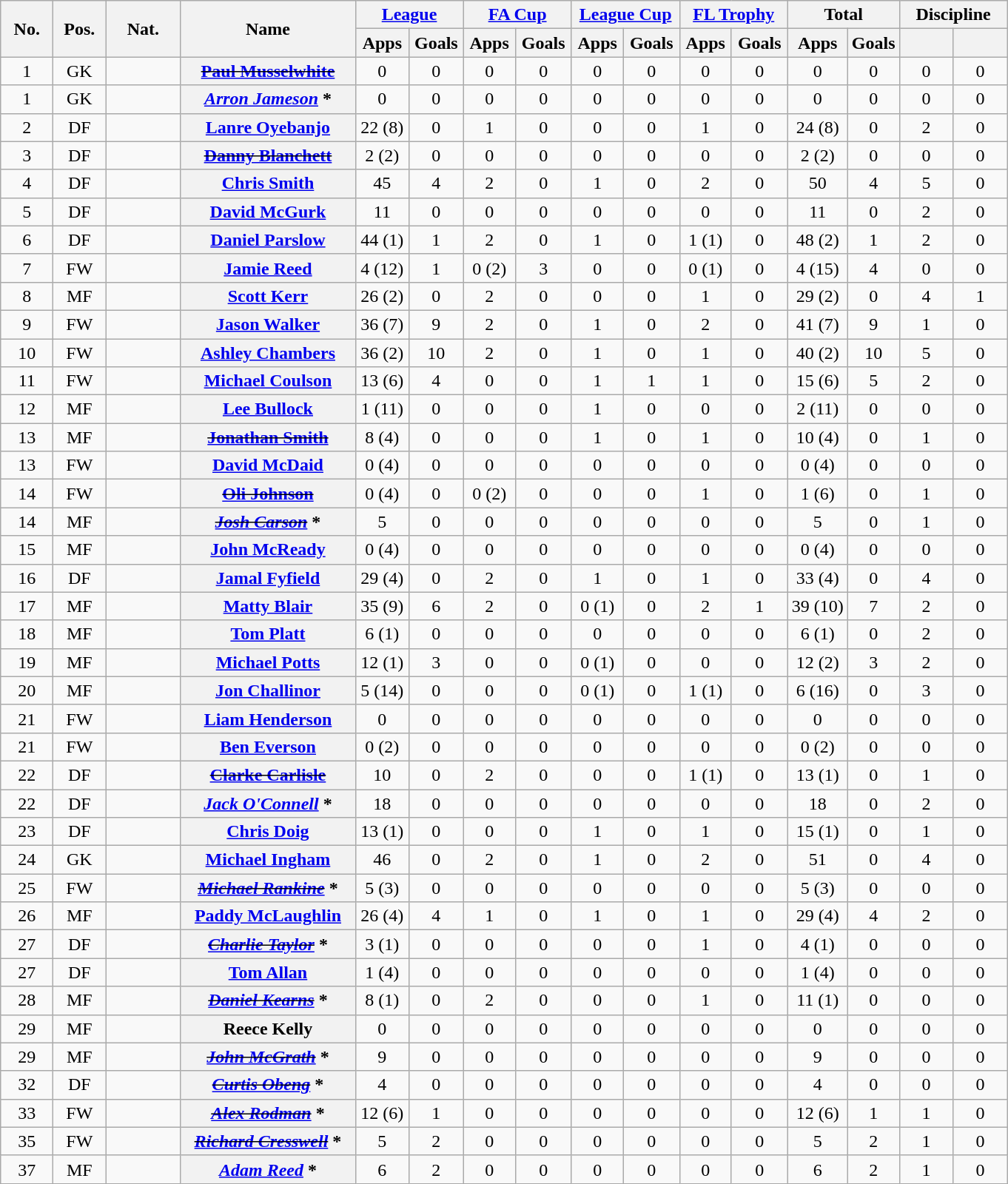<table class="wikitable plainrowheaders" style="text-align:center">
<tr>
<th rowspan=2 width=40>No.</th>
<th rowspan=2 width=40>Pos.</th>
<th rowspan=2 width=60>Nat.</th>
<th rowspan=2 width=150 scope=col>Name</th>
<th colspan=2 width=90><a href='#'>League</a></th>
<th colspan=2 width=90><a href='#'>FA Cup</a></th>
<th colspan=2 width=90><a href='#'>League Cup</a></th>
<th colspan=2 width=90><a href='#'>FL Trophy</a></th>
<th colspan=2 width=90>Total</th>
<th colspan=2 width=90>Discipline</th>
</tr>
<tr>
<th scope=col>Apps</th>
<th scope=col>Goals</th>
<th scope=col>Apps</th>
<th scope=col>Goals</th>
<th scope=col>Apps</th>
<th scope=col>Goals</th>
<th scope=col>Apps</th>
<th scope=col>Goals</th>
<th scope=col>Apps</th>
<th scope=col>Goals</th>
<th scope=col></th>
<th scope=col></th>
</tr>
<tr>
<td>1</td>
<td>GK</td>
<td align=left></td>
<th scope=row><s><a href='#'>Paul Musselwhite</a></s> </th>
<td>0</td>
<td>0</td>
<td>0</td>
<td>0</td>
<td>0</td>
<td>0</td>
<td>0</td>
<td>0</td>
<td>0</td>
<td>0</td>
<td>0</td>
<td>0</td>
</tr>
<tr>
<td>1</td>
<td>GK</td>
<td align=left></td>
<th scope=row><em><a href='#'>Arron Jameson</a></em> *</th>
<td>0</td>
<td>0</td>
<td>0</td>
<td>0</td>
<td>0</td>
<td>0</td>
<td>0</td>
<td>0</td>
<td>0</td>
<td>0</td>
<td>0</td>
<td>0</td>
</tr>
<tr>
<td>2</td>
<td>DF</td>
<td align=left></td>
<th scope=row><a href='#'>Lanre Oyebanjo</a></th>
<td>22 (8)</td>
<td>0</td>
<td>1</td>
<td>0</td>
<td>0</td>
<td>0</td>
<td>1</td>
<td>0</td>
<td>24 (8)</td>
<td>0</td>
<td>2</td>
<td>0</td>
</tr>
<tr>
<td>3</td>
<td>DF</td>
<td align=left></td>
<th scope=row><s><a href='#'>Danny Blanchett</a></s> </th>
<td>2 (2)</td>
<td>0</td>
<td>0</td>
<td>0</td>
<td>0</td>
<td>0</td>
<td>0</td>
<td>0</td>
<td>2 (2)</td>
<td>0</td>
<td>0</td>
<td>0</td>
</tr>
<tr>
<td>4</td>
<td>DF</td>
<td align=left></td>
<th scope=row><a href='#'>Chris Smith</a></th>
<td>45</td>
<td>4</td>
<td>2</td>
<td>0</td>
<td>1</td>
<td>0</td>
<td>2</td>
<td>0</td>
<td>50</td>
<td>4</td>
<td>5</td>
<td>0</td>
</tr>
<tr>
<td>5</td>
<td>DF</td>
<td align=left></td>
<th scope=row><a href='#'>David McGurk</a></th>
<td>11</td>
<td>0</td>
<td>0</td>
<td>0</td>
<td>0</td>
<td>0</td>
<td>0</td>
<td>0</td>
<td>11</td>
<td>0</td>
<td>2</td>
<td>0</td>
</tr>
<tr>
<td>6</td>
<td>DF</td>
<td align=left></td>
<th scope=row><a href='#'>Daniel Parslow</a></th>
<td>44 (1)</td>
<td>1</td>
<td>2</td>
<td>0</td>
<td>1</td>
<td>0</td>
<td>1 (1)</td>
<td>0</td>
<td>48 (2)</td>
<td>1</td>
<td>2</td>
<td>0</td>
</tr>
<tr>
<td>7</td>
<td>FW</td>
<td align=left></td>
<th scope=row><a href='#'>Jamie Reed</a></th>
<td>4 (12)</td>
<td>1</td>
<td>0 (2)</td>
<td>3</td>
<td>0</td>
<td>0</td>
<td>0 (1)</td>
<td>0</td>
<td>4 (15)</td>
<td>4</td>
<td>0</td>
<td>0</td>
</tr>
<tr>
<td>8</td>
<td>MF</td>
<td align=left></td>
<th scope=row><a href='#'>Scott Kerr</a></th>
<td>26 (2)</td>
<td>0</td>
<td>2</td>
<td>0</td>
<td>0</td>
<td>0</td>
<td>1</td>
<td>0</td>
<td>29 (2)</td>
<td>0</td>
<td>4</td>
<td>1</td>
</tr>
<tr>
<td>9</td>
<td>FW</td>
<td align=left></td>
<th scope=row><a href='#'>Jason Walker</a></th>
<td>36 (7)</td>
<td>9</td>
<td>2</td>
<td>0</td>
<td>1</td>
<td>0</td>
<td>2</td>
<td>0</td>
<td>41 (7)</td>
<td>9</td>
<td>1</td>
<td>0</td>
</tr>
<tr>
<td>10</td>
<td>FW</td>
<td align=left></td>
<th scope=row><a href='#'>Ashley Chambers</a></th>
<td>36 (2)</td>
<td>10</td>
<td>2</td>
<td>0</td>
<td>1</td>
<td>0</td>
<td>1</td>
<td>0</td>
<td>40 (2)</td>
<td>10</td>
<td>5</td>
<td>0</td>
</tr>
<tr>
<td>11</td>
<td>FW</td>
<td align=left></td>
<th scope=row><a href='#'>Michael Coulson</a></th>
<td>13 (6)</td>
<td>4</td>
<td>0</td>
<td>0</td>
<td>1</td>
<td>1</td>
<td>1</td>
<td>0</td>
<td>15 (6)</td>
<td>5</td>
<td>2</td>
<td>0</td>
</tr>
<tr>
<td>12</td>
<td>MF</td>
<td align=left></td>
<th scope=row><a href='#'>Lee Bullock</a></th>
<td>1 (11)</td>
<td>0</td>
<td>0</td>
<td>0</td>
<td>1</td>
<td>0</td>
<td>0</td>
<td>0</td>
<td>2 (11)</td>
<td>0</td>
<td>0</td>
<td>0</td>
</tr>
<tr>
<td>13</td>
<td>MF</td>
<td align=left></td>
<th scope=row><s><a href='#'>Jonathan Smith</a></s> </th>
<td>8 (4)</td>
<td>0</td>
<td>0</td>
<td>0</td>
<td>1</td>
<td>0</td>
<td>1</td>
<td>0</td>
<td>10 (4)</td>
<td>0</td>
<td>1</td>
<td>0</td>
</tr>
<tr>
<td>13</td>
<td>FW</td>
<td align=left></td>
<th scope=row><a href='#'>David McDaid</a></th>
<td>0 (4)</td>
<td>0</td>
<td>0</td>
<td>0</td>
<td>0</td>
<td>0</td>
<td>0</td>
<td>0</td>
<td>0 (4)</td>
<td>0</td>
<td>0</td>
<td>0</td>
</tr>
<tr>
<td>14</td>
<td>FW</td>
<td align=left></td>
<th scope=row><s><a href='#'>Oli Johnson</a></s> </th>
<td>0 (4)</td>
<td>0</td>
<td>0 (2)</td>
<td>0</td>
<td>0</td>
<td>0</td>
<td>1</td>
<td>0</td>
<td>1 (6)</td>
<td>0</td>
<td>1</td>
<td>0</td>
</tr>
<tr>
<td>14</td>
<td>MF</td>
<td align=left></td>
<th scope=row><s><em><a href='#'>Josh Carson</a></em></s> * </th>
<td>5</td>
<td>0</td>
<td>0</td>
<td>0</td>
<td>0</td>
<td>0</td>
<td>0</td>
<td>0</td>
<td>5</td>
<td>0</td>
<td>1</td>
<td>0</td>
</tr>
<tr>
<td>15</td>
<td>MF</td>
<td align=left></td>
<th scope=row><a href='#'>John McReady</a></th>
<td>0 (4)</td>
<td>0</td>
<td>0</td>
<td>0</td>
<td>0</td>
<td>0</td>
<td>0</td>
<td>0</td>
<td>0 (4)</td>
<td>0</td>
<td>0</td>
<td>0</td>
</tr>
<tr>
<td>16</td>
<td>DF</td>
<td align=left></td>
<th scope=row><a href='#'>Jamal Fyfield</a></th>
<td>29 (4)</td>
<td>0</td>
<td>2</td>
<td>0</td>
<td>1</td>
<td>0</td>
<td>1</td>
<td>0</td>
<td>33 (4)</td>
<td>0</td>
<td>4</td>
<td>0</td>
</tr>
<tr>
<td>17</td>
<td>MF</td>
<td align=left></td>
<th scope=row><a href='#'>Matty Blair</a></th>
<td>35 (9)</td>
<td>6</td>
<td>2</td>
<td>0</td>
<td>0 (1)</td>
<td>0</td>
<td>2</td>
<td>1</td>
<td>39 (10)</td>
<td>7</td>
<td>2</td>
<td>0</td>
</tr>
<tr>
<td>18</td>
<td>MF</td>
<td align=left></td>
<th scope=row><a href='#'>Tom Platt</a></th>
<td>6 (1)</td>
<td>0</td>
<td>0</td>
<td>0</td>
<td>0</td>
<td>0</td>
<td>0</td>
<td>0</td>
<td>6 (1)</td>
<td>0</td>
<td>2</td>
<td>0</td>
</tr>
<tr>
<td>19</td>
<td>MF</td>
<td align=left></td>
<th scope=row><a href='#'>Michael Potts</a></th>
<td>12 (1)</td>
<td>3</td>
<td>0</td>
<td>0</td>
<td>0 (1)</td>
<td>0</td>
<td>0</td>
<td>0</td>
<td>12 (2)</td>
<td>3</td>
<td>2</td>
<td>0</td>
</tr>
<tr>
<td>20</td>
<td>MF</td>
<td align=left></td>
<th scope=row><a href='#'>Jon Challinor</a></th>
<td>5 (14)</td>
<td>0</td>
<td>0</td>
<td>0</td>
<td>0 (1)</td>
<td>0</td>
<td>1 (1)</td>
<td>0</td>
<td>6 (16)</td>
<td>0</td>
<td>3</td>
<td>0</td>
</tr>
<tr>
<td>21</td>
<td>FW</td>
<td align=left></td>
<th scope=row><a href='#'>Liam Henderson</a></th>
<td>0</td>
<td>0</td>
<td>0</td>
<td>0</td>
<td>0</td>
<td>0</td>
<td>0</td>
<td>0</td>
<td>0</td>
<td>0</td>
<td>0</td>
<td>0</td>
</tr>
<tr>
<td>21</td>
<td>FW</td>
<td align=left></td>
<th scope=row><a href='#'>Ben Everson</a></th>
<td>0 (2)</td>
<td>0</td>
<td>0</td>
<td>0</td>
<td>0</td>
<td>0</td>
<td>0</td>
<td>0</td>
<td>0 (2)</td>
<td>0</td>
<td>0</td>
<td>0</td>
</tr>
<tr>
<td>22</td>
<td>DF</td>
<td align=left></td>
<th scope=row><s><a href='#'>Clarke Carlisle</a></s> </th>
<td>10</td>
<td>0</td>
<td>2</td>
<td>0</td>
<td>0</td>
<td>0</td>
<td>1 (1)</td>
<td>0</td>
<td>13 (1)</td>
<td>0</td>
<td>1</td>
<td>0</td>
</tr>
<tr>
<td>22</td>
<td>DF</td>
<td align=left></td>
<th scope=row><em><a href='#'>Jack O'Connell</a></em> *</th>
<td>18</td>
<td>0</td>
<td>0</td>
<td>0</td>
<td>0</td>
<td>0</td>
<td>0</td>
<td>0</td>
<td>18</td>
<td>0</td>
<td>2</td>
<td>0</td>
</tr>
<tr>
<td>23</td>
<td>DF</td>
<td align=left></td>
<th scope=row><a href='#'>Chris Doig</a></th>
<td>13 (1)</td>
<td>0</td>
<td>0</td>
<td>0</td>
<td>1</td>
<td>0</td>
<td>1</td>
<td>0</td>
<td>15 (1)</td>
<td>0</td>
<td>1</td>
<td>0</td>
</tr>
<tr>
<td>24</td>
<td>GK</td>
<td align=left></td>
<th scope=row><a href='#'>Michael Ingham</a></th>
<td>46</td>
<td>0</td>
<td>2</td>
<td>0</td>
<td>1</td>
<td>0</td>
<td>2</td>
<td>0</td>
<td>51</td>
<td>0</td>
<td>4</td>
<td>0</td>
</tr>
<tr>
<td>25</td>
<td>FW</td>
<td align=left></td>
<th scope=row><em><s><a href='#'>Michael Rankine</a></s></em> * </th>
<td>5 (3)</td>
<td>0</td>
<td>0</td>
<td>0</td>
<td>0</td>
<td>0</td>
<td>0</td>
<td>0</td>
<td>5 (3)</td>
<td>0</td>
<td>0</td>
<td>0</td>
</tr>
<tr>
<td>26</td>
<td>MF</td>
<td align=left></td>
<th scope=row><a href='#'>Paddy McLaughlin</a></th>
<td>26 (4)</td>
<td>4</td>
<td>1</td>
<td>0</td>
<td>1</td>
<td>0</td>
<td>1</td>
<td>0</td>
<td>29 (4)</td>
<td>4</td>
<td>2</td>
<td>0</td>
</tr>
<tr>
<td>27</td>
<td>DF</td>
<td align=left></td>
<th scope=row><em><s><a href='#'>Charlie Taylor</a></s></em> * </th>
<td>3 (1)</td>
<td>0</td>
<td>0</td>
<td>0</td>
<td>0</td>
<td>0</td>
<td>1</td>
<td>0</td>
<td>4 (1)</td>
<td>0</td>
<td>0</td>
<td>0</td>
</tr>
<tr>
<td>27</td>
<td>DF</td>
<td align=left></td>
<th scope=row><a href='#'>Tom Allan</a></th>
<td>1 (4)</td>
<td>0</td>
<td>0</td>
<td>0</td>
<td>0</td>
<td>0</td>
<td>0</td>
<td>0</td>
<td>1 (4)</td>
<td>0</td>
<td>0</td>
<td>0</td>
</tr>
<tr>
<td>28</td>
<td>MF</td>
<td align=left></td>
<th scope=row><em><s><a href='#'>Daniel Kearns</a></s></em> * </th>
<td>8 (1)</td>
<td>0</td>
<td>2</td>
<td>0</td>
<td>0</td>
<td>0</td>
<td>1</td>
<td>0</td>
<td>11 (1)</td>
<td>0</td>
<td>0</td>
<td>0</td>
</tr>
<tr>
<td>29</td>
<td>MF</td>
<td align=left></td>
<th scope=row>Reece Kelly</th>
<td>0</td>
<td>0</td>
<td>0</td>
<td>0</td>
<td>0</td>
<td>0</td>
<td>0</td>
<td>0</td>
<td>0</td>
<td>0</td>
<td>0</td>
<td>0</td>
</tr>
<tr>
<td>29</td>
<td>MF</td>
<td align=left></td>
<th scope=row><em><s><a href='#'>John McGrath</a></s></em> * </th>
<td>9</td>
<td>0</td>
<td>0</td>
<td>0</td>
<td>0</td>
<td>0</td>
<td>0</td>
<td>0</td>
<td>9</td>
<td>0</td>
<td>0</td>
<td>0</td>
</tr>
<tr>
<td>32</td>
<td>DF</td>
<td align=left></td>
<th scope=row><em><s><a href='#'>Curtis Obeng</a></s></em> * </th>
<td>4</td>
<td>0</td>
<td>0</td>
<td>0</td>
<td>0</td>
<td>0</td>
<td>0</td>
<td>0</td>
<td>4</td>
<td>0</td>
<td>0</td>
<td>0</td>
</tr>
<tr>
<td>33</td>
<td>FW</td>
<td align=left></td>
<th scope=row><em><s><a href='#'>Alex Rodman</a></s></em> * </th>
<td>12 (6)</td>
<td>1</td>
<td>0</td>
<td>0</td>
<td>0</td>
<td>0</td>
<td>0</td>
<td>0</td>
<td>12 (6)</td>
<td>1</td>
<td>1</td>
<td>0</td>
</tr>
<tr>
<td>35</td>
<td>FW</td>
<td align=left></td>
<th scope=row><em><s><a href='#'>Richard Cresswell</a></s></em> * </th>
<td>5</td>
<td>2</td>
<td>0</td>
<td>0</td>
<td>0</td>
<td>0</td>
<td>0</td>
<td>0</td>
<td>5</td>
<td>2</td>
<td>1</td>
<td>0</td>
</tr>
<tr>
<td>37</td>
<td>MF</td>
<td align=left></td>
<th scope=row><em><a href='#'>Adam Reed</a></em> *</th>
<td>6</td>
<td>2</td>
<td>0</td>
<td>0</td>
<td>0</td>
<td>0</td>
<td>0</td>
<td>0</td>
<td>6</td>
<td>2</td>
<td>1</td>
<td>0</td>
</tr>
</table>
